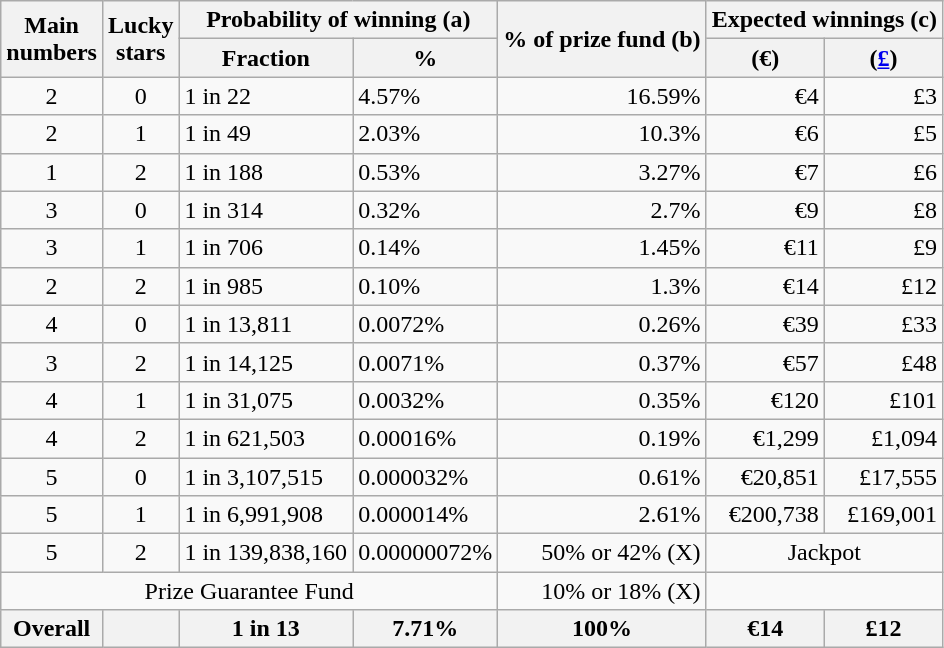<table class="wikitable" style="text-align:center;">
<tr>
<th rowspan=2>Main<br>numbers</th>
<th rowspan=2>Lucky<br>stars</th>
<th colspan=2>Probability of winning (a)</th>
<th rowspan=2>% of prize fund (b)</th>
<th colspan=2>Expected winnings (c)</th>
</tr>
<tr>
<th>Fraction</th>
<th>%</th>
<th>(€)</th>
<th>(<a href='#'>£</a>)</th>
</tr>
<tr>
<td>2</td>
<td>0</td>
<td align=left>1 in 22</td>
<td align=left>4.57%</td>
<td align=right>16.59%</td>
<td align=right>€4</td>
<td align=right>£3</td>
</tr>
<tr>
<td>2</td>
<td>1</td>
<td align=left>1 in 49</td>
<td align=left>2.03%</td>
<td align=right>10.3%</td>
<td align=right>€6</td>
<td align=right>£5</td>
</tr>
<tr>
<td>1</td>
<td>2</td>
<td align=left>1 in 188</td>
<td align=left>0.53%</td>
<td align=right>3.27%</td>
<td align=right>€7</td>
<td align=right>£6</td>
</tr>
<tr>
<td>3</td>
<td>0</td>
<td align=left>1 in 314</td>
<td align=left>0.32%</td>
<td align=right>2.7%</td>
<td align=right>€9</td>
<td align=right>£8</td>
</tr>
<tr>
<td>3</td>
<td>1</td>
<td align=left>1 in 706</td>
<td align=left>0.14%</td>
<td align=right>1.45%</td>
<td align=right>€11</td>
<td align=right>£9</td>
</tr>
<tr>
<td>2</td>
<td>2</td>
<td align=left>1 in 985</td>
<td align=left>0.10%</td>
<td align=right>1.3%</td>
<td align=right>€14</td>
<td align=right>£12</td>
</tr>
<tr>
<td>4</td>
<td>0</td>
<td align=left>1 in 13,811</td>
<td align=left>0.0072%</td>
<td align=right>0.26%</td>
<td align=right>€39</td>
<td align=right>£33</td>
</tr>
<tr>
<td>3</td>
<td>2</td>
<td align=left>1 in 14,125</td>
<td align=left>0.0071%</td>
<td align=right>0.37%</td>
<td align=right>€57</td>
<td align=right>£48</td>
</tr>
<tr>
<td>4</td>
<td>1</td>
<td align=left>1 in 31,075</td>
<td align=left>0.0032%</td>
<td align=right>0.35%</td>
<td align=right>€120</td>
<td align=right>£101</td>
</tr>
<tr>
<td>4</td>
<td>2</td>
<td align=left>1 in 621,503</td>
<td align=left>0.00016%</td>
<td align=right>0.19%</td>
<td align=right>€1,299</td>
<td align=right>£1,094</td>
</tr>
<tr>
<td>5</td>
<td>0</td>
<td align=left>1 in 3,107,515</td>
<td align=left>0.000032%</td>
<td align=right>0.61%</td>
<td align=right>€20,851</td>
<td align=right>£17,555</td>
</tr>
<tr>
<td>5</td>
<td>1</td>
<td align=left>1 in 6,991,908</td>
<td align=left>0.000014%</td>
<td align=right>2.61%</td>
<td align=right>€200,738</td>
<td align=right>£169,001</td>
</tr>
<tr>
<td>5</td>
<td>2</td>
<td align=left>1 in 139,838,160</td>
<td align=left>0.00000072%</td>
<td align=right>50% or 42% (X)</td>
<td colspan="2">Jackpot</td>
</tr>
<tr>
<td colspan="4">Prize Guarantee Fund</td>
<td align=right>10% or 18% (X)</td>
<td colspan="2"></td>
</tr>
<tr>
<th>Overall</th>
<th></th>
<th align=left>1 in 13</th>
<th align=left>7.71%</th>
<th align=right>100%</th>
<th align=right>€14</th>
<th align=right>£12</th>
</tr>
</table>
